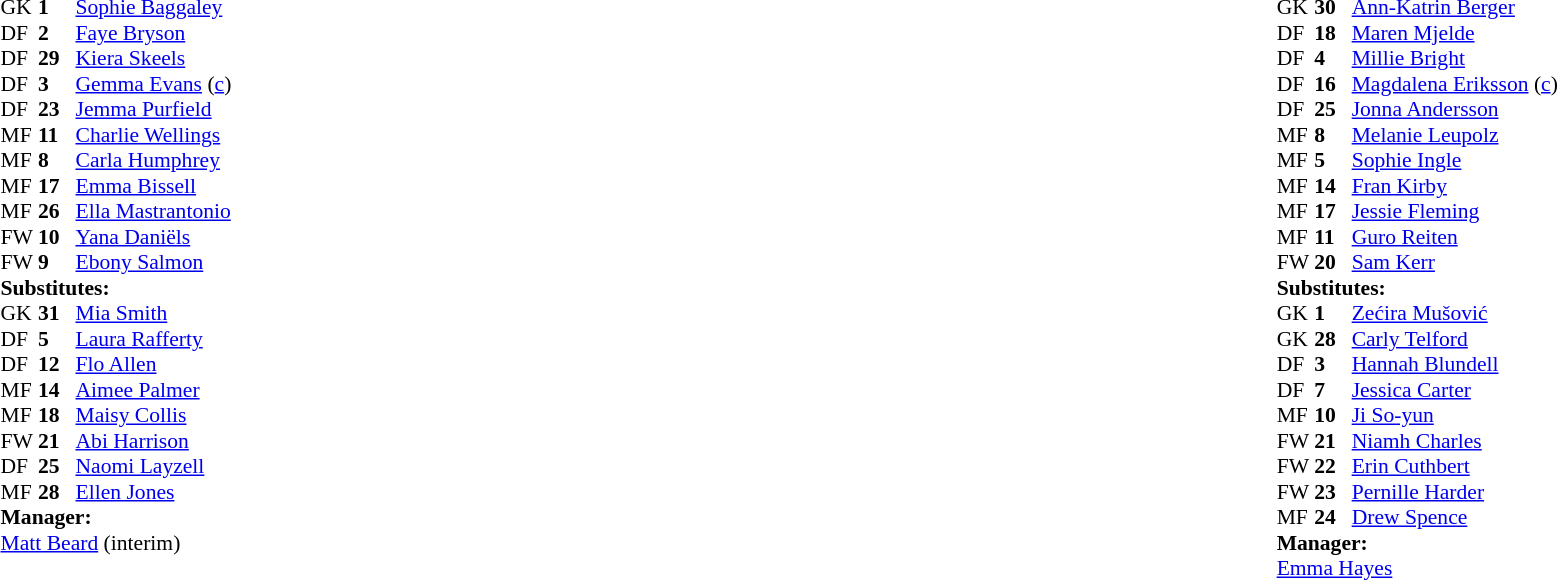<table style="width:100%">
<tr>
<td style="vertical-align:top;width:50%"><br><table style="font-size:90%" cellspacing="0" cellpadding="0">
<tr>
<th width="25"></th>
<th width="25"></th>
</tr>
<tr>
<td>GK</td>
<td><strong>1</strong></td>
<td> <a href='#'>Sophie Baggaley</a></td>
</tr>
<tr>
<td>DF</td>
<td><strong>2</strong></td>
<td> <a href='#'>Faye Bryson</a></td>
</tr>
<tr>
<td>DF</td>
<td><strong>29</strong></td>
<td> <a href='#'>Kiera Skeels</a></td>
<td></td>
<td></td>
</tr>
<tr>
<td>DF</td>
<td><strong>3</strong></td>
<td> <a href='#'>Gemma Evans</a> (<a href='#'>c</a>)</td>
<td></td>
<td></td>
</tr>
<tr>
<td>DF</td>
<td><strong>23</strong></td>
<td> <a href='#'>Jemma Purfield</a></td>
</tr>
<tr>
<td>MF</td>
<td><strong>11</strong></td>
<td> <a href='#'>Charlie Wellings</a></td>
</tr>
<tr>
<td>MF</td>
<td><strong>8</strong></td>
<td> <a href='#'>Carla Humphrey</a></td>
<td></td>
<td></td>
</tr>
<tr>
<td>MF</td>
<td><strong>17</strong></td>
<td> <a href='#'>Emma Bissell</a></td>
<td></td>
<td></td>
</tr>
<tr>
<td>MF</td>
<td><strong>26</strong></td>
<td> <a href='#'>Ella Mastrantonio</a></td>
</tr>
<tr>
<td>FW</td>
<td><strong>10</strong></td>
<td> <a href='#'>Yana Daniëls</a></td>
</tr>
<tr>
<td>FW</td>
<td><strong>9</strong></td>
<td> <a href='#'>Ebony Salmon</a></td>
</tr>
<tr>
<td colspan=4><strong>Substitutes:</strong></td>
</tr>
<tr>
<td>GK</td>
<td><strong>31</strong></td>
<td> <a href='#'>Mia Smith</a></td>
</tr>
<tr>
<td>DF</td>
<td><strong>5</strong></td>
<td> <a href='#'>Laura Rafferty</a></td>
<td></td>
<td></td>
</tr>
<tr>
<td>DF</td>
<td><strong>12</strong></td>
<td> <a href='#'>Flo Allen</a></td>
</tr>
<tr>
<td>MF</td>
<td><strong>14</strong></td>
<td> <a href='#'>Aimee Palmer</a></td>
<td></td>
<td></td>
</tr>
<tr>
<td>MF</td>
<td><strong>18</strong></td>
<td> <a href='#'>Maisy Collis</a></td>
</tr>
<tr>
<td>FW</td>
<td><strong>21</strong></td>
<td> <a href='#'>Abi Harrison</a></td>
<td></td>
<td></td>
</tr>
<tr>
<td>DF</td>
<td><strong>25</strong></td>
<td> <a href='#'>Naomi Layzell</a></td>
<td></td>
<td></td>
</tr>
<tr>
<td>MF</td>
<td><strong>28</strong></td>
<td> <a href='#'>Ellen Jones</a></td>
</tr>
<tr>
<td colspan=4><strong>Manager:</strong></td>
</tr>
<tr>
<td colspan="4"> <a href='#'>Matt Beard</a> (interim)</td>
</tr>
</table>
</td>
<td valign="top" width="50%"><br><table cellspacing="0" cellpadding="0" style="font-size:90%;margin:auto">
<tr>
<th width="25"></th>
<th width="25"></th>
</tr>
<tr>
<td>GK</td>
<td><strong>30</strong></td>
<td> <a href='#'>Ann-Katrin Berger</a></td>
</tr>
<tr>
<td>DF</td>
<td><strong>18</strong></td>
<td> <a href='#'>Maren Mjelde</a></td>
<td></td>
<td></td>
</tr>
<tr>
<td>DF</td>
<td><strong>4</strong></td>
<td> <a href='#'>Millie Bright</a></td>
</tr>
<tr>
<td>DF</td>
<td><strong>16</strong></td>
<td> <a href='#'>Magdalena Eriksson</a> (<a href='#'>c</a>)</td>
</tr>
<tr>
<td>DF</td>
<td><strong>25</strong></td>
<td> <a href='#'>Jonna Andersson</a></td>
<td></td>
<td></td>
</tr>
<tr>
<td>MF</td>
<td><strong>8</strong></td>
<td> <a href='#'>Melanie Leupolz</a></td>
<td></td>
<td></td>
</tr>
<tr>
<td>MF</td>
<td><strong>5</strong></td>
<td> <a href='#'>Sophie Ingle</a></td>
<td></td>
<td></td>
</tr>
<tr>
<td>MF</td>
<td><strong>14</strong></td>
<td> <a href='#'>Fran Kirby</a></td>
<td></td>
<td></td>
</tr>
<tr>
<td>MF</td>
<td><strong>17</strong></td>
<td> <a href='#'>Jessie Fleming</a></td>
</tr>
<tr>
<td>MF</td>
<td><strong>11</strong></td>
<td> <a href='#'>Guro Reiten</a></td>
</tr>
<tr>
<td>FW</td>
<td><strong>20</strong></td>
<td> <a href='#'>Sam Kerr</a></td>
<td></td>
<td></td>
</tr>
<tr>
<td colspan=4><strong>Substitutes:</strong></td>
</tr>
<tr>
<td>GK</td>
<td><strong>1</strong></td>
<td> <a href='#'>Zećira Mušović</a></td>
</tr>
<tr>
<td>GK</td>
<td><strong>28</strong></td>
<td> <a href='#'>Carly Telford</a></td>
</tr>
<tr>
<td>DF</td>
<td><strong>3</strong></td>
<td> <a href='#'>Hannah Blundell</a></td>
<td></td>
<td></td>
</tr>
<tr>
<td>DF</td>
<td><strong>7</strong></td>
<td> <a href='#'>Jessica Carter</a></td>
<td></td>
<td></td>
</tr>
<tr>
<td>MF</td>
<td><strong>10</strong></td>
<td> <a href='#'>Ji So-yun</a></td>
</tr>
<tr>
<td>FW</td>
<td><strong>21</strong></td>
<td> <a href='#'>Niamh Charles</a></td>
<td></td>
<td></td>
</tr>
<tr>
<td>FW</td>
<td><strong>22</strong></td>
<td> <a href='#'>Erin Cuthbert</a></td>
<td></td>
<td></td>
</tr>
<tr>
<td>FW</td>
<td><strong>23</strong></td>
<td> <a href='#'>Pernille Harder</a></td>
</tr>
<tr>
<td>MF</td>
<td><strong>24</strong></td>
<td> <a href='#'>Drew Spence</a></td>
<td></td>
<td></td>
</tr>
<tr>
<td colspan=4><strong>Manager:</strong></td>
</tr>
<tr>
<td colspan="4"> <a href='#'>Emma Hayes</a></td>
</tr>
</table>
</td>
</tr>
</table>
